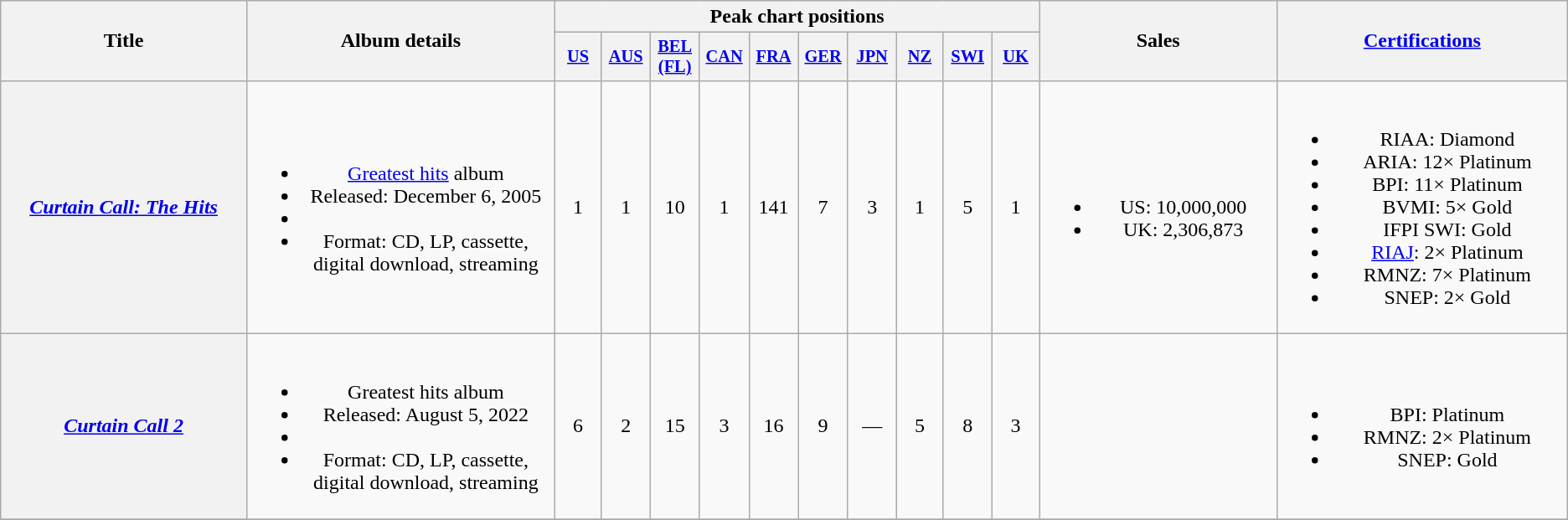<table class="wikitable plainrowheaders" style="text-align:center;">
<tr>
<th scope="col" rowspan="2" style="width:14em;">Title</th>
<th scope="col" rowspan="2" style="width:17em;">Album details</th>
<th scope="col" colspan="10">Peak chart positions</th>
<th scope="col" rowspan="2" style="width:12.5em;">Sales</th>
<th scope="col" rowspan="2" style="width:16em;"><a href='#'>Certifications</a></th>
</tr>
<tr>
<th style="width:2.5em; font-size:85%"><a href='#'>US</a><br></th>
<th style="width:2.5em; font-size:85%"><a href='#'>AUS</a><br></th>
<th style="width:2.5em; font-size:85%"><a href='#'>BEL<br>(FL)</a><br></th>
<th style="width:2.5em; font-size:85%"><a href='#'>CAN</a><br></th>
<th style="width:2.5em; font-size:85%"><a href='#'>FRA</a><br></th>
<th style="width:2.5em; font-size:85%"><a href='#'>GER</a><br></th>
<th style="width:2.5em; font-size:85%"><a href='#'>JPN</a><br></th>
<th style="width:2.5em; font-size:85%"><a href='#'>NZ</a><br></th>
<th style="width:2.5em; font-size:85%"><a href='#'>SWI</a><br></th>
<th style="width:2.5em; font-size:85%"><a href='#'>UK</a><br></th>
</tr>
<tr>
<th scope="row"><em><a href='#'>Curtain Call: The Hits</a></em></th>
<td><br><ul><li><a href='#'>Greatest hits</a> album</li><li>Released: December 6, 2005</li><li></li><li>Format: CD, LP, cassette, digital download, streaming</li></ul></td>
<td>1</td>
<td>1</td>
<td>10</td>
<td>1</td>
<td>141</td>
<td>7</td>
<td>3</td>
<td>1</td>
<td>5</td>
<td>1</td>
<td><br><ul><li>US: 10,000,000</li><li>UK: 2,306,873</li></ul></td>
<td><br><ul><li>RIAA: Diamond</li><li>ARIA: 12× Platinum</li><li>BPI: 11× Platinum</li><li>BVMI: 5× Gold</li><li>IFPI SWI: Gold</li><li><a href='#'>RIAJ</a>: 2× Platinum</li><li>RMNZ: 7× Platinum</li><li>SNEP: 2× Gold</li></ul></td>
</tr>
<tr>
<th scope="row"><em><a href='#'>Curtain Call 2</a></em></th>
<td><br><ul><li>Greatest hits album</li><li>Released: August 5, 2022</li><li></li><li>Format: CD, LP, cassette, digital download, streaming</li></ul></td>
<td>6</td>
<td>2</td>
<td>15</td>
<td>3</td>
<td>16</td>
<td>9</td>
<td>—</td>
<td>5</td>
<td>8</td>
<td>3</td>
<td></td>
<td><br><ul><li>BPI: Platinum</li><li>RMNZ: 2× Platinum</li><li>SNEP: Gold</li></ul></td>
</tr>
<tr>
</tr>
</table>
